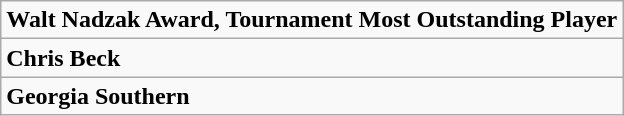<table class="wikitable">
<tr>
<td><div><strong>Walt Nadzak Award, Tournament Most Outstanding Player</strong></div></td>
</tr>
<tr>
<td><div><strong>Chris Beck</strong></div></td>
</tr>
<tr>
<td><div><strong>Georgia Southern</strong></div></td>
</tr>
</table>
